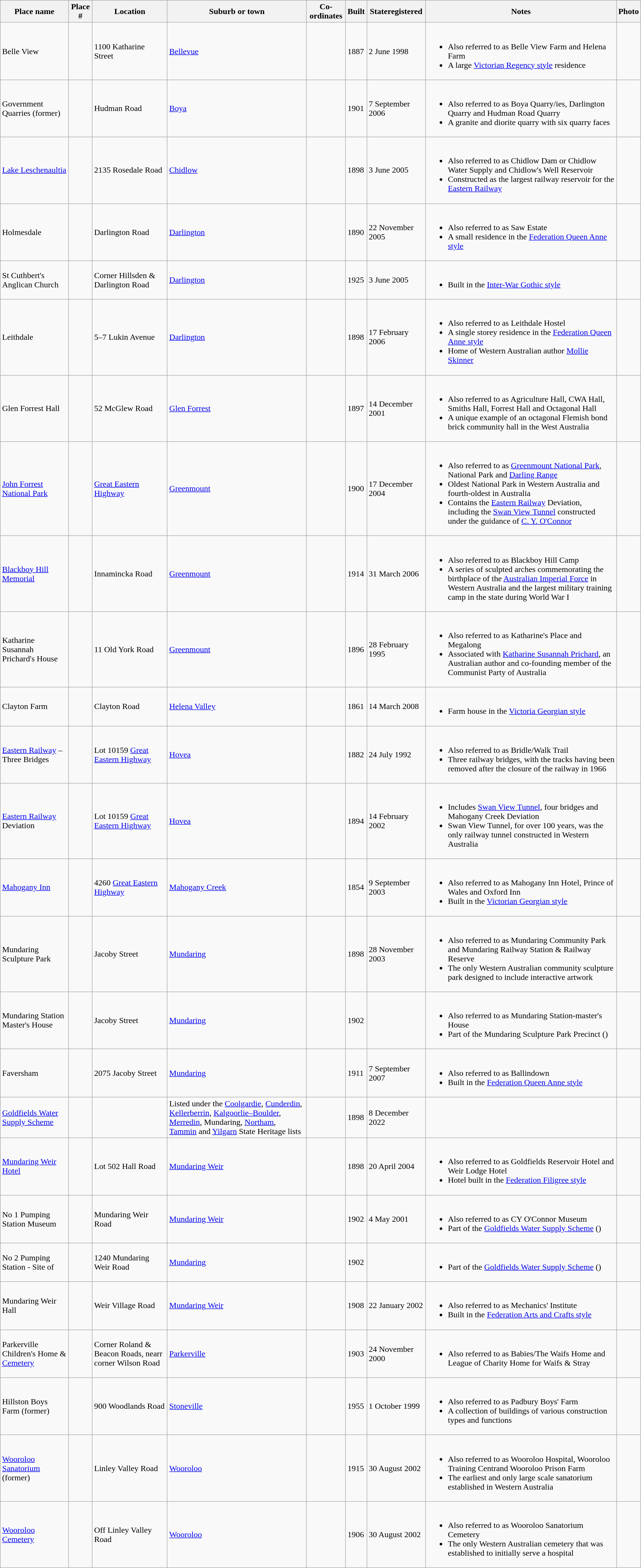<table class="wikitable sortable">
<tr>
<th>Place name</th>
<th>Place #</th>
<th>Location</th>
<th>Suburb or town</th>
<th>Co-ordinates</th>
<th>Built</th>
<th>Stateregistered</th>
<th class="unsortable">Notes</th>
<th class="unsortable">Photo</th>
</tr>
<tr>
<td>Belle View</td>
<td></td>
<td>1100 Katharine Street</td>
<td><a href='#'>Bellevue</a></td>
<td></td>
<td>1887</td>
<td>2 June 1998</td>
<td><br><ul><li>Also referred to as Belle View Farm and Helena Farm</li><li>A large <a href='#'>Victorian Regency style</a> residence</li></ul></td>
<td></td>
</tr>
<tr>
<td>Government Quarries (former)</td>
<td></td>
<td>Hudman Road</td>
<td><a href='#'>Boya</a></td>
<td></td>
<td>1901</td>
<td>7 September 2006</td>
<td><br><ul><li>Also referred to as Boya Quarry/ies, Darlington Quarry and Hudman Road Quarry</li><li>A granite and diorite quarry with six quarry faces</li></ul></td>
<td></td>
</tr>
<tr>
<td><a href='#'>Lake Leschenaultia</a></td>
<td></td>
<td>2135 Rosedale Road</td>
<td><a href='#'>Chidlow</a></td>
<td></td>
<td>1898</td>
<td>3 June 2005</td>
<td><br><ul><li>Also referred to as Chidlow Dam or Chidlow Water Supply and Chidlow's Well Reservoir</li><li>Constructed as the largest railway reservoir for the <a href='#'>Eastern Railway</a></li></ul></td>
<td></td>
</tr>
<tr>
<td>Holmesdale</td>
<td></td>
<td>Darlington Road</td>
<td><a href='#'>Darlington</a></td>
<td></td>
<td>1890</td>
<td>22 November 2005</td>
<td><br><ul><li>Also referred to as Saw Estate</li><li>A small residence in the <a href='#'>Federation Queen Anne style</a></li></ul></td>
<td></td>
</tr>
<tr>
<td>St Cuthbert's Anglican Church</td>
<td></td>
<td>Corner Hillsden & Darlington Road</td>
<td><a href='#'>Darlington</a></td>
<td></td>
<td>1925</td>
<td>3 June 2005</td>
<td><br><ul><li>Built in the <a href='#'>Inter-War Gothic style</a></li></ul></td>
<td></td>
</tr>
<tr>
<td>Leithdale</td>
<td></td>
<td>5–7 Lukin Avenue</td>
<td><a href='#'>Darlington</a></td>
<td></td>
<td>1898</td>
<td>17 February 2006</td>
<td><br><ul><li>Also referred to as Leithdale Hostel</li><li>A single storey residence in the <a href='#'>Federation Queen Anne style</a></li><li>Home of Western Australian author <a href='#'>Mollie Skinner</a></li></ul></td>
<td></td>
</tr>
<tr>
<td>Glen Forrest Hall</td>
<td></td>
<td>52 McGlew Road</td>
<td><a href='#'>Glen Forrest</a></td>
<td></td>
<td>1897</td>
<td>14 December 2001</td>
<td><br><ul><li>Also referred to as Agriculture Hall, CWA Hall, Smiths Hall, Forrest Hall and Octagonal Hall</li><li>A unique example of an octagonal Flemish bond brick community hall in the West Australia</li></ul></td>
<td></td>
</tr>
<tr>
<td><a href='#'>John Forrest National Park</a></td>
<td></td>
<td><a href='#'>Great Eastern Highway</a></td>
<td><a href='#'>Greenmount</a></td>
<td></td>
<td>1900</td>
<td>17 December 2004</td>
<td><br><ul><li>Also referred to as <a href='#'>Greenmount National Park</a>, National Park and <a href='#'>Darling Range</a></li><li>Oldest National Park in Western Australia and fourth-oldest in Australia</li><li>Contains the <a href='#'>Eastern Railway</a> Deviation, including the <a href='#'>Swan View Tunnel</a> constructed under the guidance of <a href='#'>C. Y. O'Connor</a></li></ul></td>
<td></td>
</tr>
<tr>
<td><a href='#'>Blackboy Hill Memorial</a></td>
<td></td>
<td>Innamincka Road</td>
<td><a href='#'>Greenmount</a></td>
<td></td>
<td>1914</td>
<td>31 March 2006</td>
<td><br><ul><li>Also referred to as Blackboy Hill Camp</li><li>A series of sculpted arches commemorating the birthplace of the <a href='#'>Australian Imperial Force</a> in Western Australia and the largest military training camp in the state during World War I</li></ul></td>
<td></td>
</tr>
<tr>
<td>Katharine Susannah Prichard's House</td>
<td></td>
<td>11 Old York Road</td>
<td><a href='#'>Greenmount</a></td>
<td></td>
<td>1896</td>
<td>28 February 1995</td>
<td><br><ul><li>Also referred to as Katharine's Place and Megalong</li><li>Associated with <a href='#'>Katharine Susannah Prichard</a>, an Australian author and co-founding member of the Communist Party of Australia</li></ul></td>
<td></td>
</tr>
<tr>
<td>Clayton Farm</td>
<td></td>
<td>Clayton Road</td>
<td><a href='#'>Helena Valley</a></td>
<td></td>
<td>1861</td>
<td>14 March 2008</td>
<td><br><ul><li>Farm house in the <a href='#'>Victoria Georgian style</a></li></ul></td>
<td></td>
</tr>
<tr>
<td><a href='#'>Eastern Railway</a> – Three Bridges</td>
<td></td>
<td>Lot 10159 <a href='#'>Great Eastern Highway</a></td>
<td><a href='#'>Hovea</a></td>
<td></td>
<td>1882</td>
<td>24 July 1992</td>
<td><br><ul><li>Also referred to as Bridle/Walk Trail</li><li>Three railway bridges, with the tracks having been removed after the closure of the railway in 1966</li></ul></td>
<td></td>
</tr>
<tr>
<td><a href='#'>Eastern Railway</a> Deviation</td>
<td></td>
<td>Lot 10159 <a href='#'>Great Eastern Highway</a></td>
<td><a href='#'>Hovea</a></td>
<td></td>
<td>1894</td>
<td>14 February 2002</td>
<td><br><ul><li>Includes <a href='#'>Swan View Tunnel</a>, four bridges and Mahogany Creek Deviation</li><li>Swan View Tunnel, for over 100 years, was the only railway tunnel constructed in Western Australia</li></ul></td>
<td></td>
</tr>
<tr>
<td><a href='#'>Mahogany Inn</a></td>
<td></td>
<td>4260 <a href='#'>Great Eastern Highway</a></td>
<td><a href='#'>Mahogany Creek</a></td>
<td></td>
<td>1854</td>
<td>9 September 2003</td>
<td><br><ul><li>Also referred to as Mahogany Inn Hotel, Prince of Wales and Oxford Inn</li><li>Built in the <a href='#'>Victorian Georgian style</a></li></ul></td>
<td></td>
</tr>
<tr>
<td>Mundaring Sculpture Park</td>
<td></td>
<td>Jacoby Street</td>
<td><a href='#'>Mundaring</a></td>
<td></td>
<td>1898</td>
<td>28 November 2003</td>
<td><br><ul><li>Also referred to as Mundaring Community Park and Mundaring Railway Station & Railway Reserve</li><li>The only Western Australian community sculpture park designed to include interactive artwork</li></ul></td>
<td></td>
</tr>
<tr>
<td>Mundaring Station Master's House</td>
<td></td>
<td>Jacoby Street</td>
<td><a href='#'>Mundaring</a></td>
<td></td>
<td>1902</td>
<td></td>
<td><br><ul><li>Also referred to as Mundaring Station-master's House</li><li>Part of the Mundaring Sculpture Park Precinct ()</li></ul></td>
<td></td>
</tr>
<tr>
<td>Faversham</td>
<td></td>
<td>2075 Jacoby Street</td>
<td><a href='#'>Mundaring</a></td>
<td></td>
<td>1911</td>
<td>7 September 2007</td>
<td><br><ul><li>Also referred to as Ballindown</li><li>Built in the <a href='#'>Federation Queen Anne style</a></li></ul></td>
<td></td>
</tr>
<tr>
<td><a href='#'>Goldfields Water Supply Scheme</a></td>
<td></td>
<td></td>
<td>Listed under the <a href='#'>Coolgardie</a>, <a href='#'>Cunderdin</a>, <a href='#'>Kellerberrin</a>, <a href='#'>Kalgoorlie–Boulder</a>, <a href='#'>Merredin</a>, Mundaring, <a href='#'>Northam</a>, <a href='#'>Tammin</a> and <a href='#'>Yilgarn</a> State Heritage lists</td>
<td></td>
<td>1898</td>
<td>8 December 2022</td>
<td></td>
<td></td>
</tr>
<tr>
<td><a href='#'>Mundaring Weir Hotel</a></td>
<td></td>
<td>Lot 502 Hall Road</td>
<td><a href='#'>Mundaring Weir</a></td>
<td></td>
<td>1898</td>
<td>20 April 2004</td>
<td><br><ul><li>Also referred to as Goldfields Reservoir Hotel and Weir Lodge Hotel</li><li>Hotel built in the <a href='#'>Federation Filigree style</a></li></ul></td>
<td></td>
</tr>
<tr>
<td>No 1 Pumping Station Museum</td>
<td></td>
<td>Mundaring Weir Road</td>
<td><a href='#'>Mundaring Weir</a></td>
<td></td>
<td>1902</td>
<td>4 May 2001</td>
<td><br><ul><li>Also referred to as CY O'Connor Museum</li><li>Part of the <a href='#'>Goldfields Water Supply Scheme</a> ()</li></ul></td>
<td></td>
</tr>
<tr>
<td>No 2 Pumping Station - Site of</td>
<td></td>
<td>1240 Mundaring Weir Road</td>
<td><a href='#'>Mundaring</a></td>
<td></td>
<td>1902</td>
<td></td>
<td><br><ul><li>Part of the <a href='#'>Goldfields Water Supply Scheme</a> ()</li></ul></td>
<td></td>
</tr>
<tr>
<td>Mundaring Weir Hall</td>
<td></td>
<td>Weir Village Road</td>
<td><a href='#'>Mundaring Weir</a></td>
<td></td>
<td>1908</td>
<td>22 January 2002</td>
<td><br><ul><li>Also referred to as Mechanics' Institute</li><li>Built in the <a href='#'>Federation Arts and Crafts style</a></li></ul></td>
</tr>
<tr>
<td>Parkerville Children's Home & <a href='#'>Cemetery</a></td>
<td></td>
<td>Corner Roland & Beacon Roads, nearr corner Wilson Road</td>
<td><a href='#'>Parkerville</a></td>
<td></td>
<td>1903</td>
<td>24 November 2000</td>
<td><br><ul><li>Also referred to as Babies/The Waifs Home and League of Charity Home for Waifs & Stray</li></ul></td>
<td></td>
</tr>
<tr>
<td>Hillston Boys Farm (former)</td>
<td></td>
<td>900 Woodlands Road</td>
<td><a href='#'>Stoneville</a></td>
<td></td>
<td>1955</td>
<td>1 October 1999</td>
<td><br><ul><li>Also referred to as Padbury Boys' Farm</li><li>A collection of buildings of various construction types and functions</li></ul></td>
<td></td>
</tr>
<tr>
<td><a href='#'>Wooroloo Sanatorium</a> (former)</td>
<td></td>
<td>Linley Valley Road</td>
<td><a href='#'>Wooroloo</a></td>
<td></td>
<td>1915</td>
<td>30 August 2002</td>
<td><br><ul><li>Also referred to as Wooroloo Hospital, Wooroloo Training Centrand Wooroloo Prison Farm</li><li>The earliest and only large scale sanatorium established in Western Australia</li></ul></td>
<td></td>
</tr>
<tr>
<td><a href='#'>Wooroloo Cemetery</a></td>
<td></td>
<td>Off Linley Valley Road</td>
<td><a href='#'>Wooroloo</a></td>
<td></td>
<td>1906</td>
<td>30 August 2002</td>
<td><br><ul><li>Also referred to as Wooroloo Sanatorium Cemetery</li><li>The only Western Australian cemetery that was established to initially serve a hospital</li></ul></td>
<td></td>
</tr>
</table>
